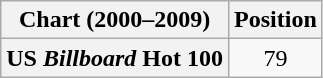<table class="wikitable plainrowheaders" style="text-align:center">
<tr>
<th scope="col">Chart (2000–2009)</th>
<th scope="col">Position</th>
</tr>
<tr>
<th scope="row">US <em>Billboard</em> Hot 100</th>
<td>79</td>
</tr>
</table>
